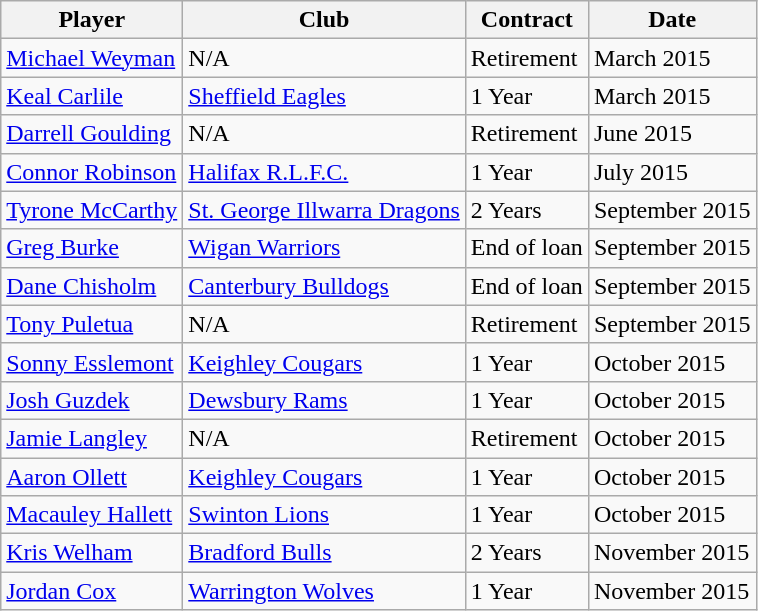<table class="wikitable">
<tr>
<th>Player</th>
<th>Club</th>
<th>Contract</th>
<th>Date</th>
</tr>
<tr>
<td> <a href='#'>Michael Weyman</a></td>
<td>N/A</td>
<td>Retirement</td>
<td>March 2015</td>
</tr>
<tr>
<td> <a href='#'>Keal Carlile</a></td>
<td> <a href='#'>Sheffield Eagles</a></td>
<td>1 Year</td>
<td>March 2015</td>
</tr>
<tr>
<td> <a href='#'>Darrell Goulding</a></td>
<td>N/A</td>
<td>Retirement</td>
<td>June 2015</td>
</tr>
<tr>
<td> <a href='#'>Connor Robinson</a></td>
<td> <a href='#'>Halifax R.L.F.C.</a></td>
<td>1 Year</td>
<td>July 2015</td>
</tr>
<tr>
<td> <a href='#'>Tyrone McCarthy</a></td>
<td> <a href='#'>St. George Illwarra Dragons</a></td>
<td>2 Years</td>
<td>September 2015</td>
</tr>
<tr>
<td> <a href='#'>Greg Burke</a></td>
<td> <a href='#'>Wigan Warriors</a></td>
<td>End of loan</td>
<td>September 2015</td>
</tr>
<tr>
<td> <a href='#'>Dane Chisholm</a></td>
<td> <a href='#'>Canterbury Bulldogs</a></td>
<td>End of loan</td>
<td>September 2015</td>
</tr>
<tr>
<td> <a href='#'>Tony Puletua</a></td>
<td>N/A</td>
<td>Retirement</td>
<td>September 2015</td>
</tr>
<tr>
<td> <a href='#'>Sonny Esslemont</a></td>
<td> <a href='#'>Keighley Cougars</a></td>
<td>1 Year</td>
<td>October 2015</td>
</tr>
<tr>
<td> <a href='#'>Josh Guzdek</a></td>
<td> <a href='#'>Dewsbury Rams</a></td>
<td>1 Year</td>
<td>October 2015</td>
</tr>
<tr>
<td> <a href='#'>Jamie Langley</a></td>
<td>N/A</td>
<td>Retirement</td>
<td>October 2015</td>
</tr>
<tr>
<td> <a href='#'>Aaron Ollett</a></td>
<td> <a href='#'>Keighley Cougars</a></td>
<td>1 Year</td>
<td>October 2015</td>
</tr>
<tr>
<td> <a href='#'>Macauley Hallett</a></td>
<td> <a href='#'>Swinton Lions</a></td>
<td>1 Year</td>
<td>October 2015</td>
</tr>
<tr>
<td> <a href='#'>Kris Welham</a></td>
<td> <a href='#'>Bradford Bulls</a></td>
<td>2 Years</td>
<td>November 2015</td>
</tr>
<tr>
<td> <a href='#'>Jordan Cox</a></td>
<td> <a href='#'>Warrington Wolves</a></td>
<td>1 Year</td>
<td>November 2015</td>
</tr>
</table>
